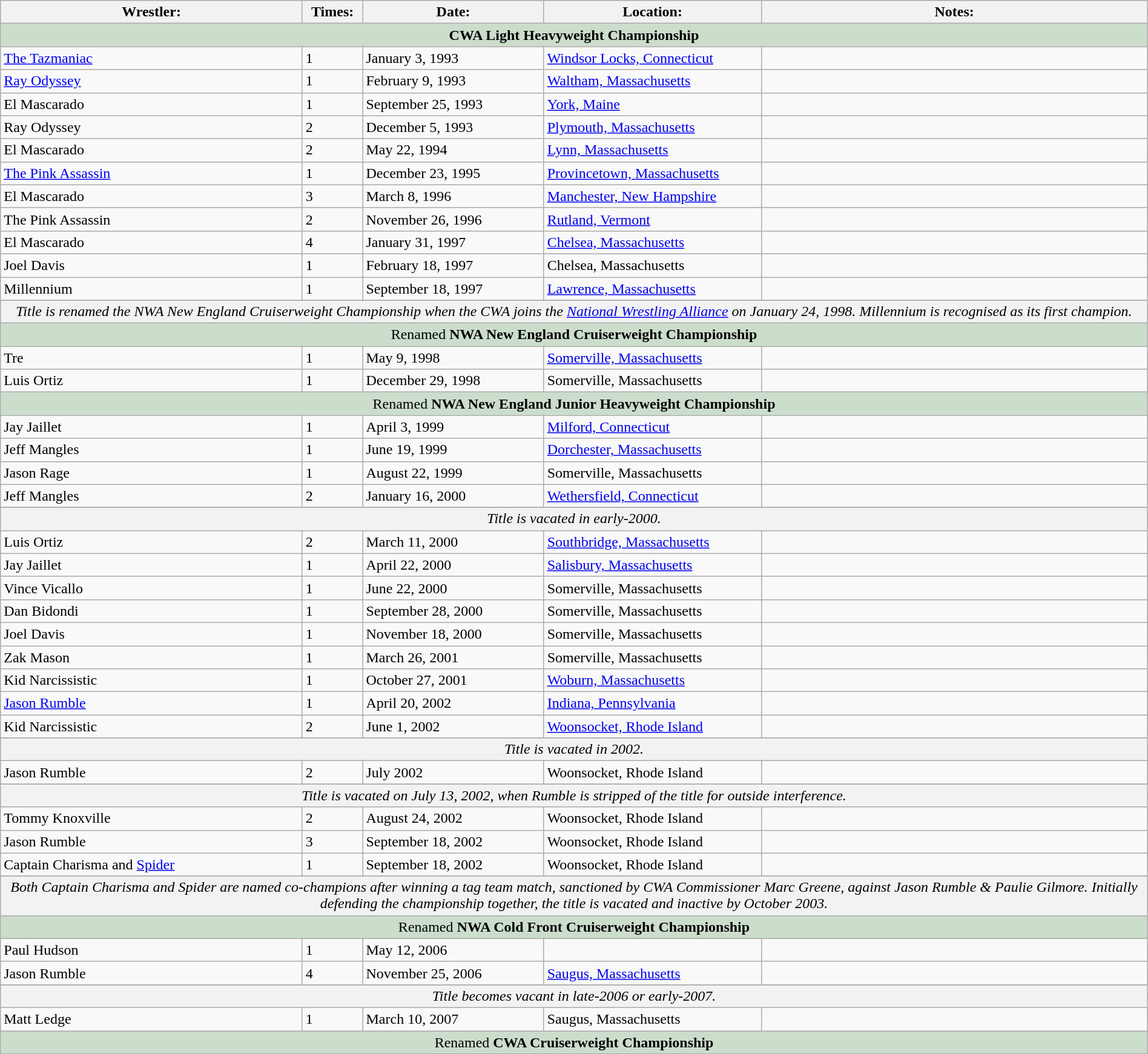<table class="wikitable" width=100%>
<tr>
<th width=25%>Wrestler:</th>
<th width=5%>Times:</th>
<th width=15%>Date:</th>
<th width=18%>Location:</th>
<th width=32%>Notes:</th>
</tr>
<tr>
<td colspan=5 style="background: #ccddcc;" align=center><strong>CWA Light Heavyweight Championship</strong></td>
</tr>
<tr>
<td><a href='#'>The Tazmaniac</a></td>
<td>1</td>
<td>January 3, 1993</td>
<td><a href='#'>Windsor Locks, Connecticut</a></td>
<td></td>
</tr>
<tr>
<td><a href='#'>Ray Odyssey</a></td>
<td>1</td>
<td>February 9, 1993</td>
<td><a href='#'>Waltham, Massachusetts</a></td>
<td></td>
</tr>
<tr>
<td>El Mascarado</td>
<td>1</td>
<td>September 25, 1993</td>
<td><a href='#'>York, Maine</a></td>
<td></td>
</tr>
<tr>
<td>Ray Odyssey</td>
<td>2</td>
<td>December 5, 1993</td>
<td><a href='#'>Plymouth, Massachusetts</a></td>
<td></td>
</tr>
<tr>
<td>El Mascarado</td>
<td>2</td>
<td>May 22, 1994</td>
<td><a href='#'>Lynn, Massachusetts</a></td>
<td></td>
</tr>
<tr>
<td><a href='#'>The Pink Assassin</a></td>
<td>1</td>
<td>December 23, 1995</td>
<td><a href='#'>Provincetown, Massachusetts</a></td>
<td></td>
</tr>
<tr>
<td>El Mascarado</td>
<td>3</td>
<td>March 8, 1996</td>
<td><a href='#'>Manchester, New Hampshire</a></td>
<td></td>
</tr>
<tr>
<td>The Pink Assassin</td>
<td>2</td>
<td>November 26, 1996</td>
<td><a href='#'>Rutland, Vermont</a></td>
<td></td>
</tr>
<tr>
<td>El Mascarado</td>
<td>4</td>
<td>January 31, 1997</td>
<td><a href='#'>Chelsea, Massachusetts</a></td>
<td></td>
</tr>
<tr>
<td>Joel Davis</td>
<td>1</td>
<td>February 18, 1997</td>
<td>Chelsea, Massachusetts</td>
<td></td>
</tr>
<tr>
<td>Millennium</td>
<td>1</td>
<td>September 18, 1997</td>
<td><a href='#'>Lawrence, Massachusetts</a></td>
<td></td>
</tr>
<tr>
</tr>
<tr style="background: #f2f2f2;">
<td colspan="5" align=center><em>Title is renamed the NWA New England Cruiserweight Championship when the CWA joins the <a href='#'>National Wrestling Alliance</a> on January 24, 1998. Millennium is recognised as its first champion.</em></td>
</tr>
<tr>
<td colspan=5 style="background: #ccddcc;" align=center>Renamed <strong>NWA New England Cruiserweight Championship</strong></td>
</tr>
<tr>
<td>Tre</td>
<td>1</td>
<td>May 9, 1998</td>
<td><a href='#'>Somerville, Massachusetts</a></td>
<td></td>
</tr>
<tr>
<td>Luis Ortiz</td>
<td>1</td>
<td>December 29, 1998</td>
<td>Somerville, Massachusetts</td>
<td></td>
</tr>
<tr>
<td colspan=5 style="background: #ccddcc;" align=center>Renamed <strong>NWA New England Junior Heavyweight Championship</strong></td>
</tr>
<tr>
<td>Jay Jaillet</td>
<td>1</td>
<td>April 3, 1999</td>
<td><a href='#'>Milford, Connecticut</a></td>
<td></td>
</tr>
<tr>
<td>Jeff Mangles</td>
<td>1</td>
<td>June 19, 1999</td>
<td><a href='#'>Dorchester, Massachusetts</a></td>
<td></td>
</tr>
<tr>
<td>Jason Rage</td>
<td>1</td>
<td>August 22, 1999</td>
<td>Somerville, Massachusetts</td>
<td></td>
</tr>
<tr>
<td>Jeff Mangles</td>
<td>2</td>
<td>January 16, 2000</td>
<td><a href='#'>Wethersfield, Connecticut</a></td>
<td></td>
</tr>
<tr>
</tr>
<tr style="background: #f2f2f2;">
<td colspan="5" align=center><em>Title is vacated in early-2000.</em></td>
</tr>
<tr>
<td>Luis Ortiz</td>
<td>2</td>
<td>March 11, 2000</td>
<td><a href='#'>Southbridge, Massachusetts</a></td>
<td></td>
</tr>
<tr>
<td>Jay Jaillet</td>
<td>1</td>
<td>April 22, 2000</td>
<td><a href='#'>Salisbury, Massachusetts</a></td>
<td></td>
</tr>
<tr>
<td>Vince Vicallo</td>
<td>1</td>
<td>June 22, 2000</td>
<td>Somerville, Massachusetts</td>
<td></td>
</tr>
<tr>
<td>Dan Bidondi</td>
<td>1</td>
<td>September 28, 2000</td>
<td>Somerville, Massachusetts</td>
<td></td>
</tr>
<tr>
<td>Joel Davis</td>
<td>1</td>
<td>November 18, 2000</td>
<td>Somerville, Massachusetts</td>
<td></td>
</tr>
<tr>
<td>Zak Mason</td>
<td>1</td>
<td>March 26, 2001</td>
<td>Somerville, Massachusetts</td>
<td></td>
</tr>
<tr>
<td>Kid Narcissistic</td>
<td>1</td>
<td>October 27, 2001</td>
<td><a href='#'>Woburn, Massachusetts</a></td>
<td></td>
</tr>
<tr>
<td><a href='#'>Jason Rumble</a></td>
<td>1</td>
<td>April 20, 2002</td>
<td><a href='#'>Indiana, Pennsylvania</a></td>
<td></td>
</tr>
<tr>
<td>Kid Narcissistic</td>
<td>2</td>
<td>June 1, 2002</td>
<td><a href='#'>Woonsocket, Rhode Island</a></td>
<td></td>
</tr>
<tr>
</tr>
<tr style="background: #f2f2f2;">
<td colspan="5" align=center><em>Title is vacated in 2002.</em></td>
</tr>
<tr>
<td>Jason Rumble</td>
<td>2</td>
<td>July 2002</td>
<td>Woonsocket, Rhode Island</td>
<td></td>
</tr>
<tr>
</tr>
<tr style="background: #f2f2f2;">
<td colspan="5" align=center><em>Title is vacated on July 13, 2002, when Rumble is stripped of the title for outside interference.</em></td>
</tr>
<tr>
<td>Tommy Knoxville</td>
<td>2</td>
<td>August 24, 2002</td>
<td>Woonsocket, Rhode Island</td>
<td></td>
</tr>
<tr>
<td>Jason Rumble</td>
<td>3</td>
<td>September 18, 2002</td>
<td>Woonsocket, Rhode Island</td>
<td></td>
</tr>
<tr>
<td>Captain Charisma and <a href='#'>Spider</a></td>
<td>1</td>
<td>September 18, 2002</td>
<td>Woonsocket, Rhode Island</td>
<td></td>
</tr>
<tr>
</tr>
<tr style="background: #f2f2f2;">
<td colspan="5" align=center><em>Both Captain Charisma and Spider are named co-champions after winning a tag team match, sanctioned by CWA Commissioner Marc Greene, against Jason Rumble & Paulie Gilmore. Initially defending the championship together, the title is vacated and inactive by October 2003.</em></td>
</tr>
<tr>
<td colspan=5 style="background: #ccddcc;" align=center>Renamed <strong>NWA Cold Front Cruiserweight Championship</strong></td>
</tr>
<tr>
<td>Paul Hudson</td>
<td>1</td>
<td>May 12, 2006</td>
<td></td>
<td></td>
</tr>
<tr>
<td>Jason Rumble</td>
<td>4</td>
<td>November 25, 2006</td>
<td><a href='#'>Saugus, Massachusetts</a></td>
<td></td>
</tr>
<tr>
</tr>
<tr style="background: #f2f2f2;">
<td colspan="5" align=center><em>Title becomes vacant in late-2006 or early-2007.</em></td>
</tr>
<tr>
<td>Matt Ledge</td>
<td>1</td>
<td>March 10, 2007</td>
<td>Saugus, Massachusetts</td>
<td></td>
</tr>
<tr>
<td colspan=5 style="background: #ccddcc;" align=center>Renamed <strong>CWA Cruiserweight Championship</strong></td>
</tr>
<tr>
</tr>
</table>
